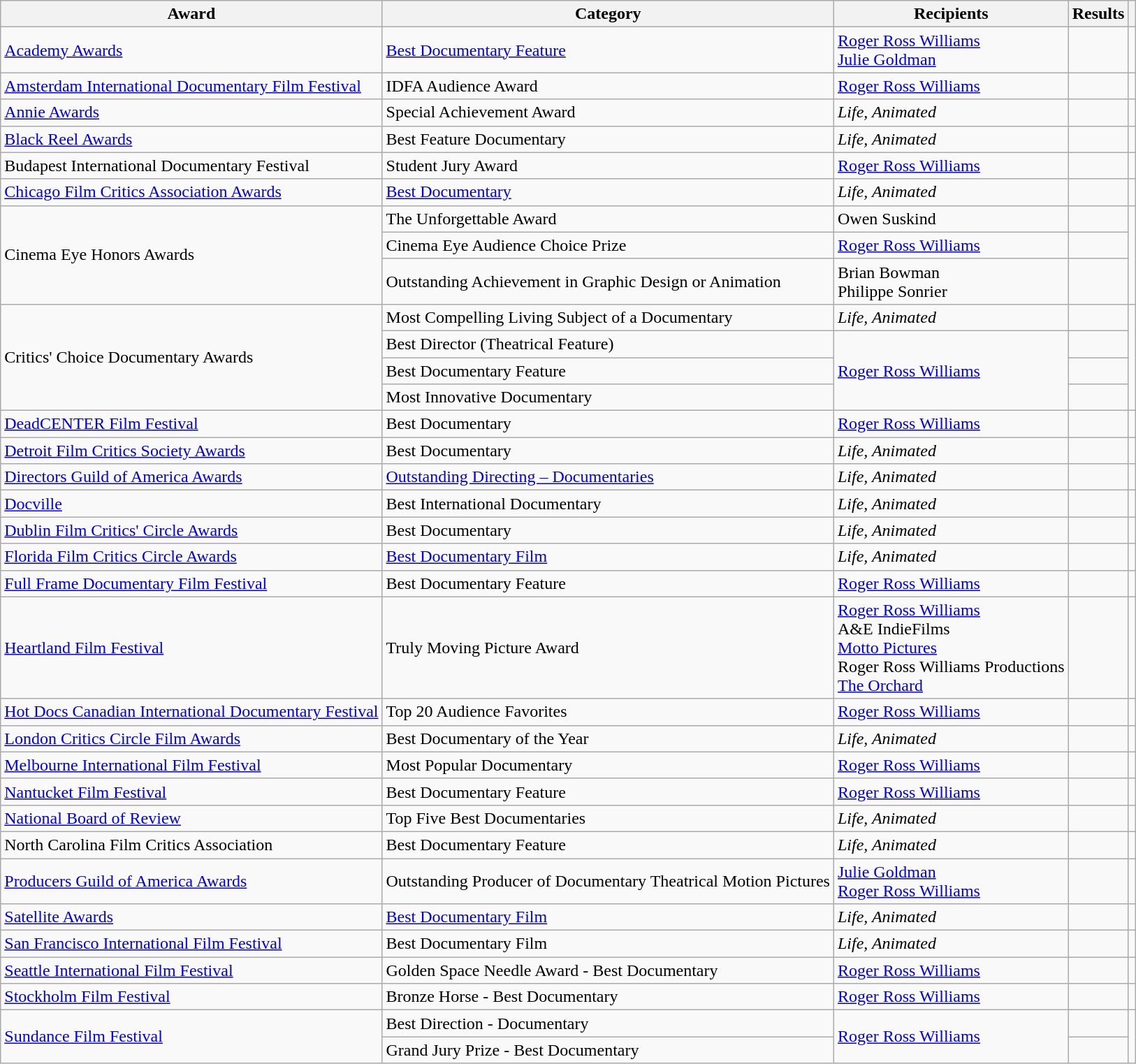<table class="wikitable sortable plainrowheaders">
<tr style="text-align:center;">
<th>Award</th>
<th>Category</th>
<th>Recipients</th>
<th>Results</th>
<th></th>
</tr>
<tr>
<td><a href='#'>Academy Awards</a></td>
<td><a href='#'>Best Documentary Feature</a></td>
<td><a href='#'>Roger Ross Williams</a><br><a href='#'>Julie Goldman</a></td>
<td></td>
<td></td>
</tr>
<tr>
<td><a href='#'>Amsterdam International Documentary Film Festival</a></td>
<td>IDFA Audience Award</td>
<td><a href='#'>Roger Ross Williams</a></td>
<td></td>
<td></td>
</tr>
<tr>
<td><a href='#'>Annie Awards</a></td>
<td>Special Achievement Award</td>
<td><em>Life, Animated</em></td>
<td></td>
<td></td>
</tr>
<tr>
<td><a href='#'>Black Reel Awards</a></td>
<td>Best Feature Documentary</td>
<td><em>Life, Animated</em></td>
<td></td>
<td></td>
</tr>
<tr>
<td>Budapest International Documentary Festival</td>
<td>Student Jury Award</td>
<td><a href='#'>Roger Ross Williams</a></td>
<td></td>
<td></td>
</tr>
<tr>
<td><a href='#'>Chicago Film Critics Association Awards</a></td>
<td><a href='#'>Best Documentary</a></td>
<td><em>Life, Animated</em></td>
<td></td>
<td></td>
</tr>
<tr>
<td rowspan="3">Cinema Eye Honors Awards</td>
<td>The Unforgettable Award</td>
<td>Owen Suskind</td>
<td></td>
<td rowspan="3"></td>
</tr>
<tr>
<td>Cinema Eye Audience Choice Prize</td>
<td><a href='#'>Roger Ross Williams</a></td>
<td></td>
</tr>
<tr>
<td>Outstanding Achievement in Graphic Design or Animation</td>
<td>Brian Bowman<br>Philippe Sonrier</td>
<td></td>
</tr>
<tr>
<td rowspan=4>Critics' Choice Documentary Awards</td>
<td>Most Compelling Living Subject of a Documentary</td>
<td><em>Life, Animated</em></td>
<td></td>
<td rowspan=4></td>
</tr>
<tr>
<td>Best Director (Theatrical Feature)</td>
<td rowspan="3"><a href='#'>Roger Ross Williams</a></td>
<td></td>
</tr>
<tr>
<td>Best Documentary Feature</td>
<td></td>
</tr>
<tr>
<td>Most Innovative Documentary</td>
<td></td>
</tr>
<tr>
<td><a href='#'>DeadCENTER Film Festival</a></td>
<td>Best Documentary</td>
<td><a href='#'>Roger Ross Williams</a></td>
<td></td>
<td></td>
</tr>
<tr>
<td><a href='#'>Detroit Film Critics Society Awards</a></td>
<td>Best Documentary</td>
<td><em>Life, Animated</em></td>
<td></td>
<td></td>
</tr>
<tr>
<td><a href='#'>Directors Guild of America Awards</a></td>
<td><a href='#'>Outstanding Directing – Documentaries</a></td>
<td><em>Life, Animated</em></td>
<td></td>
<td></td>
</tr>
<tr>
<td><a href='#'>Docville</a></td>
<td>Best International Documentary</td>
<td><em>Life, Animated</em></td>
<td></td>
<td></td>
</tr>
<tr>
<td><a href='#'>Dublin Film Critics' Circle Awards</a></td>
<td>Best Documentary</td>
<td><em>Life, Animated</em></td>
<td></td>
<td></td>
</tr>
<tr>
<td><a href='#'>Florida Film Critics Circle Awards</a></td>
<td><a href='#'>Best Documentary Film</a></td>
<td><em>Life, Animated</em></td>
<td></td>
<td></td>
</tr>
<tr>
<td><a href='#'>Full Frame Documentary Film Festival</a></td>
<td>Best Documentary Feature</td>
<td><a href='#'>Roger Ross Williams</a></td>
<td></td>
<td></td>
</tr>
<tr>
<td><a href='#'>Heartland Film Festival</a></td>
<td>Truly Moving Picture Award</td>
<td><a href='#'>Roger Ross Williams</a><br>A&E IndieFilms <br><a href='#'>Motto Pictures</a><br>Roger Ross Williams Productions<br> <a href='#'>The Orchard</a></td>
<td></td>
<td></td>
</tr>
<tr>
<td><a href='#'>Hot Docs Canadian International Documentary Festival</a></td>
<td>Top 20 Audience Favorites</td>
<td><a href='#'>Roger Ross Williams</a></td>
<td></td>
<td></td>
</tr>
<tr>
<td><a href='#'>London Critics Circle Film Awards</a></td>
<td>Best Documentary of the Year</td>
<td><em>Life, Animated</em></td>
<td></td>
<td></td>
</tr>
<tr>
<td><a href='#'>Melbourne International Film Festival</a></td>
<td>Most Popular Documentary</td>
<td><a href='#'>Roger Ross Williams</a></td>
<td></td>
<td></td>
</tr>
<tr>
<td><a href='#'>Nantucket Film Festival</a></td>
<td>Best Documentary Feature</td>
<td><a href='#'>Roger Ross Williams</a></td>
<td></td>
<td></td>
</tr>
<tr>
<td><a href='#'>National Board of Review</a></td>
<td>Top Five Best Documentaries</td>
<td><em>Life, Animated</em></td>
<td></td>
<td></td>
</tr>
<tr>
<td>North Carolina Film Critics Association</td>
<td>Best Documentary Feature</td>
<td><em>Life, Animated</em></td>
<td></td>
<td></td>
</tr>
<tr>
<td><a href='#'>Producers Guild of America Awards</a></td>
<td>Outstanding Producer of Documentary Theatrical Motion Pictures</td>
<td><a href='#'>Julie Goldman</a><br><a href='#'>Roger Ross Williams</a></td>
<td></td>
<td></td>
</tr>
<tr>
<td><a href='#'>Satellite Awards</a></td>
<td><a href='#'>Best Documentary Film</a></td>
<td><em>Life, Animated</em></td>
<td></td>
<td></td>
</tr>
<tr>
<td><a href='#'>San Francisco International Film Festival</a></td>
<td>Best Documentary Film</td>
<td><em>Life, Animated</em></td>
<td></td>
<td></td>
</tr>
<tr>
<td><a href='#'>Seattle International Film Festival</a></td>
<td>Golden Space Needle Award - Best Documentary</td>
<td><a href='#'>Roger Ross Williams</a></td>
<td></td>
<td></td>
</tr>
<tr>
<td><a href='#'>Stockholm Film Festival</a></td>
<td>Bronze Horse - Best Documentary</td>
<td><a href='#'>Roger Ross Williams</a></td>
<td></td>
<td></td>
</tr>
<tr>
<td rowspan="2"><a href='#'>Sundance Film Festival</a></td>
<td>Best Direction - Documentary</td>
<td rowspan="2"><a href='#'>Roger Ross Williams</a></td>
<td></td>
<td rowspan="2"></td>
</tr>
<tr>
<td>Grand Jury Prize - Best Documentary</td>
<td></td>
</tr>
</table>
